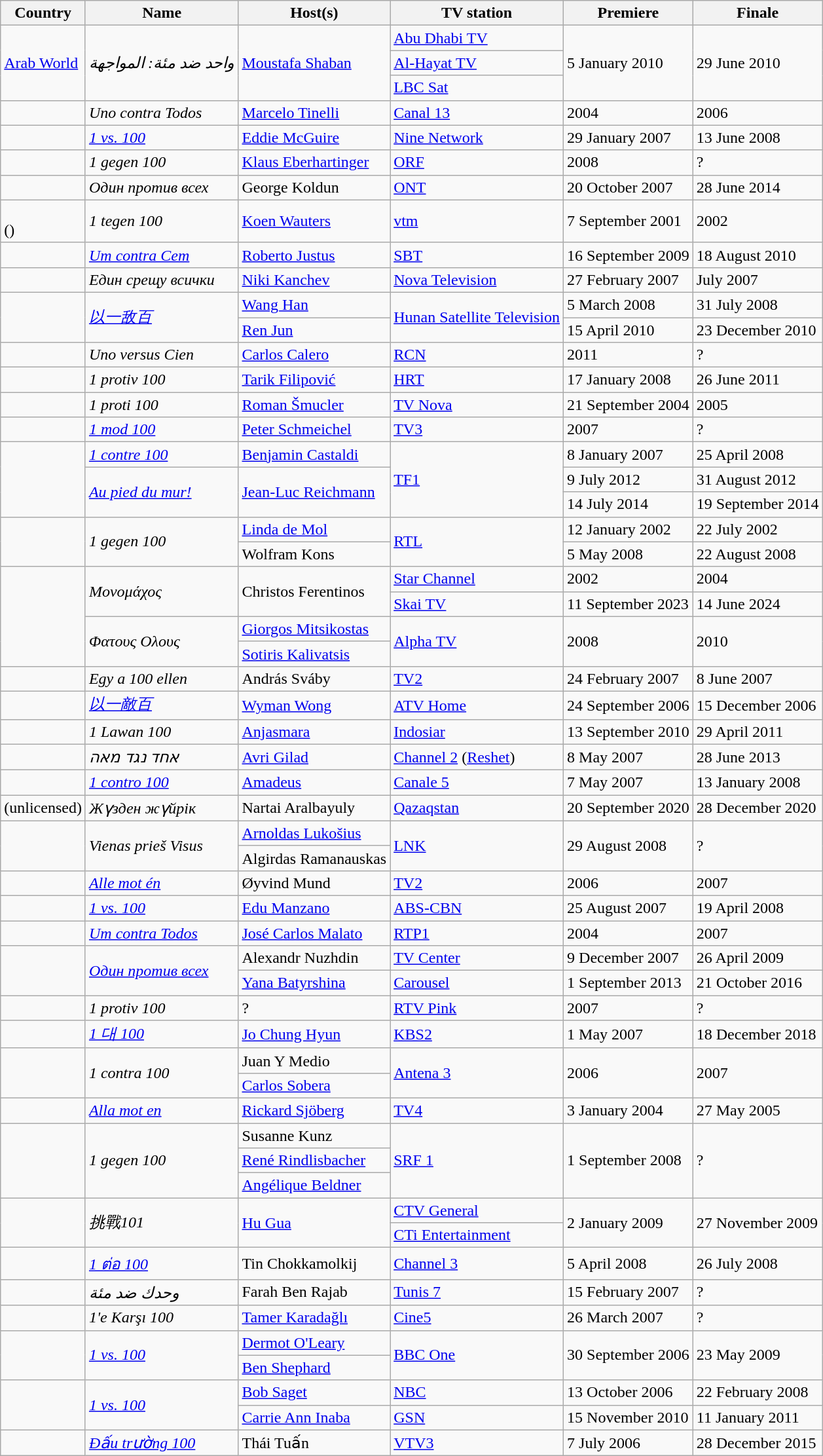<table class="wikitable">
<tr>
<th>Country</th>
<th>Name</th>
<th>Host(s)</th>
<th>TV station</th>
<th>Premiere</th>
<th>Finale</th>
</tr>
<tr>
<td rowspan="3"> <a href='#'>Arab World</a></td>
<td rowspan="3"><em>واحد ضد مئة: المواجهة</em><br></td>
<td rowspan="3"><a href='#'>Moustafa Shaban</a></td>
<td><a href='#'>Abu Dhabi TV</a></td>
<td rowspan="3">5 January 2010</td>
<td rowspan="3">29 June 2010</td>
</tr>
<tr>
<td><a href='#'>Al-Hayat TV</a></td>
</tr>
<tr>
<td><a href='#'>LBC Sat</a></td>
</tr>
<tr>
<td></td>
<td><em>Uno contra Todos</em></td>
<td><a href='#'>Marcelo Tinelli</a></td>
<td><a href='#'>Canal 13</a></td>
<td>2004</td>
<td>2006</td>
</tr>
<tr>
<td></td>
<td><em><a href='#'>1 vs. 100</a></em></td>
<td><a href='#'>Eddie McGuire</a></td>
<td><a href='#'>Nine Network</a></td>
<td>29 January 2007</td>
<td>13 June 2008</td>
</tr>
<tr>
<td></td>
<td><em>1 gegen 100</em></td>
<td><a href='#'>Klaus Eberhartinger</a></td>
<td><a href='#'>ORF</a></td>
<td>2008</td>
<td>?</td>
</tr>
<tr>
<td></td>
<td><em>Один против всех</em><br></td>
<td>George Koldun</td>
<td><a href='#'>ОNТ</a></td>
<td>20 October 2007</td>
<td>28 June 2014</td>
</tr>
<tr>
<td> <br> ()</td>
<td><em>1 tegen 100</em></td>
<td><a href='#'>Koen Wauters</a></td>
<td><a href='#'>vtm</a></td>
<td>7 September 2001</td>
<td>2002</td>
</tr>
<tr>
<td></td>
<td><em><a href='#'>Um contra Cem</a></em></td>
<td><a href='#'>Roberto Justus</a></td>
<td><a href='#'>SBT</a></td>
<td>16 September 2009</td>
<td>18 August 2010</td>
</tr>
<tr>
<td></td>
<td><em>Един срещу всички</em><br></td>
<td><a href='#'>Niki Kanchev</a></td>
<td><a href='#'>Nova Television</a></td>
<td>27 February 2007</td>
<td>July 2007</td>
</tr>
<tr>
<td rowspan="2"></td>
<td rowspan="2"><em><a href='#'>以一敌百</a></em></td>
<td><a href='#'>Wang Han</a></td>
<td rowspan="2"><a href='#'>Hunan Satellite Television</a></td>
<td>5 March 2008</td>
<td>31 July 2008</td>
</tr>
<tr>
<td><a href='#'>Ren Jun</a></td>
<td>15 April 2010</td>
<td>23 December 2010</td>
</tr>
<tr>
<td></td>
<td><em>Uno versus Cien</em></td>
<td><a href='#'>Carlos Calero</a></td>
<td><a href='#'>RCN</a></td>
<td>2011</td>
<td>?</td>
</tr>
<tr>
<td></td>
<td><em>1 protiv 100</em></td>
<td><a href='#'>Tarik Filipović</a></td>
<td><a href='#'>HRT</a></td>
<td>17 January 2008</td>
<td>26 June 2011</td>
</tr>
<tr>
<td></td>
<td><em>1 proti 100</em></td>
<td><a href='#'>Roman Šmucler</a></td>
<td><a href='#'>TV Nova</a></td>
<td>21 September 2004</td>
<td>2005</td>
</tr>
<tr>
<td></td>
<td><em><a href='#'>1 mod 100</a></em></td>
<td><a href='#'>Peter Schmeichel</a></td>
<td><a href='#'>TV3</a></td>
<td>2007</td>
<td>?</td>
</tr>
<tr>
<td rowspan="3"></td>
<td><em><a href='#'>1 contre 100</a></em></td>
<td><a href='#'>Benjamin Castaldi</a></td>
<td rowspan="3"><a href='#'>TF1</a></td>
<td>8 January 2007</td>
<td>25 April 2008</td>
</tr>
<tr>
<td rowspan="2"><em><a href='#'>Au pied du mur!</a></em></td>
<td rowspan="2"><a href='#'>Jean-Luc Reichmann</a></td>
<td>9 July 2012</td>
<td>31 August 2012</td>
</tr>
<tr>
<td>14 July 2014</td>
<td>19 September 2014</td>
</tr>
<tr>
<td rowspan="2"></td>
<td rowspan="2"><em>1 gegen 100</em></td>
<td><a href='#'>Linda de Mol</a></td>
<td rowspan="2"><a href='#'>RTL</a></td>
<td>12 January 2002</td>
<td>22 July 2002</td>
</tr>
<tr>
<td>Wolfram Kons</td>
<td>5 May 2008</td>
<td>22 August 2008</td>
</tr>
<tr>
<td rowspan="4"></td>
<td rowspan="2"><em>Μονομάχος</em><br></td>
<td rowspan="2">Christos Ferentinos</td>
<td><a href='#'>Star Channel</a></td>
<td>2002</td>
<td>2004</td>
</tr>
<tr>
<td><a href='#'>Skai TV</a></td>
<td>11 September 2023</td>
<td>14 June 2024</td>
</tr>
<tr>
<td rowspan="2"><em>Φατους Ολους</em><br></td>
<td><a href='#'>Giorgos Mitsikostas</a></td>
<td rowspan="2"><a href='#'>Alpha TV</a></td>
<td rowspan="2">2008</td>
<td rowspan="2">2010</td>
</tr>
<tr>
<td><a href='#'>Sotiris Kalivatsis</a></td>
</tr>
<tr>
<td></td>
<td><em>Egy a 100 ellen</em></td>
<td>András Sváby</td>
<td><a href='#'>TV2</a></td>
<td>24 February 2007</td>
<td>8 June 2007</td>
</tr>
<tr>
<td></td>
<td><em><a href='#'>以一敵百</a></em></td>
<td><a href='#'>Wyman Wong</a></td>
<td><a href='#'>ATV Home</a></td>
<td>24 September 2006</td>
<td>15 December 2006</td>
</tr>
<tr>
<td></td>
<td><em>1 Lawan 100</em></td>
<td><a href='#'>Anjasmara</a></td>
<td><a href='#'>Indosiar</a></td>
<td>13 September 2010</td>
<td>29 April 2011</td>
</tr>
<tr>
<td></td>
<td><em>אחד נגד מאה</em><br></td>
<td><a href='#'>Avri Gilad</a></td>
<td><a href='#'>Channel 2</a> (<a href='#'>Reshet</a>)</td>
<td>8 May 2007</td>
<td>28 June 2013</td>
</tr>
<tr>
<td></td>
<td><em><a href='#'>1 contro 100</a></em></td>
<td><a href='#'>Amadeus</a></td>
<td><a href='#'>Canale 5</a></td>
<td>7 May 2007</td>
<td>13 January 2008</td>
</tr>
<tr>
<td> (unlicensed)</td>
<td><em>Жүзден жүйрік</em><br></td>
<td>Nartai Aralbayuly</td>
<td><a href='#'>Qazaqstan</a></td>
<td>20 September 2020</td>
<td>28 December 2020</td>
</tr>
<tr>
<td rowspan="2"></td>
<td rowspan="2"><em>Vienas prieš Visus</em></td>
<td><a href='#'>Arnoldas Lukošius</a></td>
<td rowspan="2"><a href='#'>LNK</a></td>
<td rowspan="2">29 August 2008</td>
<td rowspan="2">?</td>
</tr>
<tr>
<td>Algirdas Ramanauskas</td>
</tr>
<tr>
<td></td>
<td><em><a href='#'>Alle mot én</a></em></td>
<td>Øyvind Mund</td>
<td><a href='#'>TV2</a></td>
<td>2006</td>
<td>2007</td>
</tr>
<tr>
<td></td>
<td><em><a href='#'>1 vs. 100</a></em></td>
<td><a href='#'>Edu Manzano</a></td>
<td><a href='#'>ABS-CBN</a></td>
<td>25 August 2007</td>
<td>19 April 2008</td>
</tr>
<tr>
<td></td>
<td><em><a href='#'>Um contra Todos</a></em></td>
<td><a href='#'>José Carlos Malato</a></td>
<td><a href='#'>RTP1</a></td>
<td>2004</td>
<td>2007</td>
</tr>
<tr>
<td rowspan="2"></td>
<td rowspan="2"><em><a href='#'>Один против всех</a></em><br></td>
<td>Alexandr Nuzhdin</td>
<td><a href='#'>TV Center</a></td>
<td>9 December 2007</td>
<td>26 April 2009</td>
</tr>
<tr>
<td><a href='#'>Yana Batyrshina</a></td>
<td><a href='#'>Carousel</a></td>
<td>1 September 2013</td>
<td>21 October 2016</td>
</tr>
<tr>
<td></td>
<td><em>1 protiv 100</em></td>
<td>?</td>
<td><a href='#'>RTV Pink</a></td>
<td>2007</td>
<td>?</td>
</tr>
<tr>
<td></td>
<td><em><a href='#'>1 대 100</a></em><br></td>
<td><a href='#'>Jo Chung Hyun</a></td>
<td><a href='#'>KBS2</a></td>
<td>1 May 2007</td>
<td>18 December 2018</td>
</tr>
<tr>
<td rowspan="2"></td>
<td rowspan="2"><em>1 contra 100</em></td>
<td>Juan Y Medio</td>
<td rowspan="2"><a href='#'>Antena 3</a></td>
<td rowspan="2">2006</td>
<td rowspan="2">2007</td>
</tr>
<tr>
<td><a href='#'>Carlos Sobera</a></td>
</tr>
<tr>
<td></td>
<td><em><a href='#'>Alla mot en</a></em></td>
<td><a href='#'>Rickard Sjöberg</a></td>
<td><a href='#'>TV4</a></td>
<td>3 January 2004</td>
<td>27 May 2005</td>
</tr>
<tr>
<td rowspan="3"></td>
<td rowspan="3"><em>1 gegen 100</em></td>
<td>Susanne Kunz</td>
<td rowspan="3"><a href='#'>SRF 1</a></td>
<td rowspan="3">1 September 2008</td>
<td rowspan="3">?</td>
</tr>
<tr>
<td><a href='#'>René Rindlisbacher</a></td>
</tr>
<tr>
<td><a href='#'>Angélique Beldner</a></td>
</tr>
<tr>
<td rowspan="2"></td>
<td rowspan="2"><em>挑戰101</em><br></td>
<td rowspan="2"><a href='#'>Hu Gua</a></td>
<td><a href='#'>CTV General</a></td>
<td rowspan="2">2 January 2009</td>
<td rowspan="2">27 November 2009</td>
</tr>
<tr>
<td><a href='#'>CTi Entertainment</a></td>
</tr>
<tr>
<td></td>
<td><em><a href='#'>1 ต่อ 100</a></em></td>
<td>Tin Chokkamolkij</td>
<td><a href='#'>Channel 3</a></td>
<td>5 April 2008</td>
<td>26 July 2008</td>
</tr>
<tr>
<td></td>
<td><em>وحدك ضد مئة</em><br></td>
<td>Farah Ben Rajab</td>
<td><a href='#'>Tunis 7</a></td>
<td>15 February 2007</td>
<td>?</td>
</tr>
<tr>
<td></td>
<td><em>1'e Karşı 100</em></td>
<td><a href='#'>Tamer Karadağlı</a></td>
<td><a href='#'>Cine5</a></td>
<td>26 March 2007</td>
<td>?</td>
</tr>
<tr>
<td rowspan="2"></td>
<td rowspan="2"><em><a href='#'>1 vs. 100</a></em></td>
<td><a href='#'>Dermot O'Leary</a></td>
<td rowspan="2"><a href='#'>BBC One</a></td>
<td rowspan="2">30 September 2006</td>
<td rowspan="2">23 May 2009</td>
</tr>
<tr>
<td><a href='#'>Ben Shephard</a></td>
</tr>
<tr>
<td rowspan="2"></td>
<td rowspan="2"><em><a href='#'>1 vs. 100</a></em></td>
<td><a href='#'>Bob Saget</a></td>
<td><a href='#'>NBC</a></td>
<td>13 October 2006</td>
<td>22 February 2008</td>
</tr>
<tr>
<td><a href='#'>Carrie Ann Inaba</a></td>
<td><a href='#'>GSN</a></td>
<td>15 November 2010</td>
<td>11 January 2011</td>
</tr>
<tr>
<td></td>
<td><em><a href='#'>Đấu trường 100</a></em></td>
<td>Thái Tuấn</td>
<td><a href='#'>VTV3</a></td>
<td>7 July 2006</td>
<td>28 December 2015</td>
</tr>
</table>
